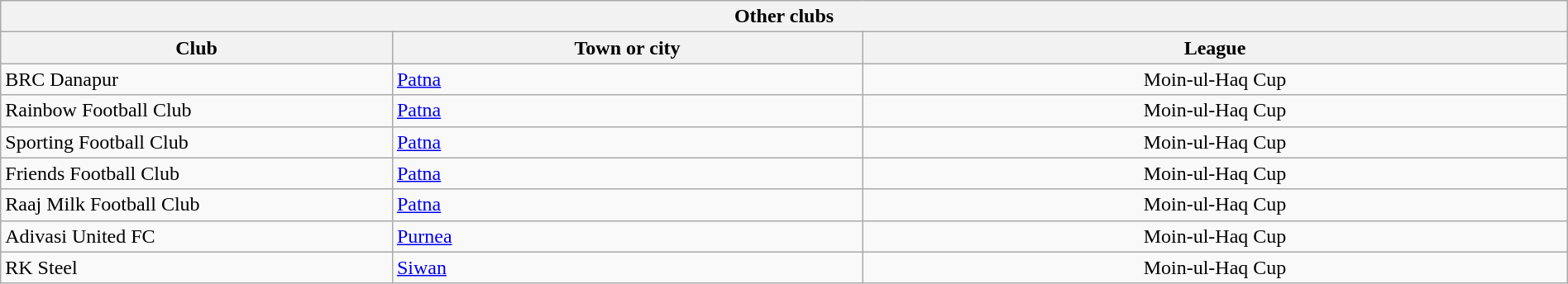<table class="wikitable sortable" width="100%">
<tr>
<th colspan="3">Other clubs</th>
</tr>
<tr>
<th !width="25%">Club</th>
<th width="30%">Town or city</th>
<th width="45%">League</th>
</tr>
<tr>
<td>BRC Danapur</td>
<td><a href='#'>Patna</a></td>
<td align="center">Moin-ul-Haq Cup</td>
</tr>
<tr>
<td>Rainbow Football Club</td>
<td><a href='#'>Patna</a></td>
<td align="center">Moin-ul-Haq Cup</td>
</tr>
<tr>
<td>Sporting Football Club</td>
<td><a href='#'>Patna</a></td>
<td align="center">Moin-ul-Haq Cup</td>
</tr>
<tr>
<td>Friends Football Club</td>
<td><a href='#'>Patna</a></td>
<td align="center">Moin-ul-Haq Cup</td>
</tr>
<tr>
<td>Raaj Milk Football Club</td>
<td><a href='#'>Patna</a></td>
<td align="center">Moin-ul-Haq Cup</td>
</tr>
<tr>
<td>Adivasi United FC</td>
<td><a href='#'>Purnea</a></td>
<td align="center">Moin-ul-Haq Cup</td>
</tr>
<tr>
<td>RK Steel</td>
<td><a href='#'>Siwan</a></td>
<td align="center">Moin-ul-Haq Cup</td>
</tr>
</table>
